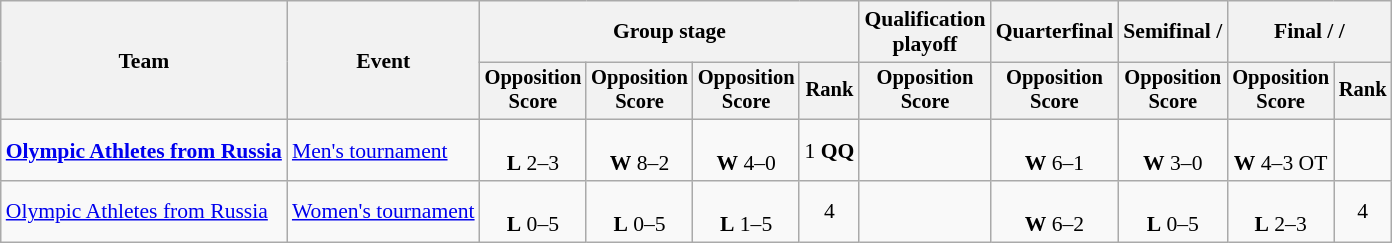<table class="wikitable" style="font-size:90%">
<tr>
<th rowspan=2>Team</th>
<th rowspan=2>Event</th>
<th colspan=4>Group stage</th>
<th>Qualification<br>playoff</th>
<th>Quarterfinal</th>
<th>Semifinal / </th>
<th colspan=2>Final /  / </th>
</tr>
<tr style="font-size:95%">
<th>Opposition<br>Score</th>
<th>Opposition<br>Score</th>
<th>Opposition<br>Score</th>
<th>Rank</th>
<th>Opposition<br>Score</th>
<th>Opposition<br>Score</th>
<th>Opposition<br>Score</th>
<th>Opposition<br>Score</th>
<th>Rank</th>
</tr>
<tr align=center>
<td align=left><strong><a href='#'>Olympic Athletes from Russia</a></strong></td>
<td align=left><a href='#'>Men's tournament</a></td>
<td><br><strong>L</strong> 2–3</td>
<td><br><strong>W</strong> 8–2</td>
<td><br><strong>W</strong> 4–0</td>
<td>1 <strong>QQ</strong></td>
<td></td>
<td><br><strong>W</strong> 6–1</td>
<td><br><strong>W</strong> 3–0</td>
<td><br><strong>W</strong> 4–3 OT</td>
<td></td>
</tr>
<tr align=center>
<td align=left><a href='#'>Olympic Athletes from Russia</a></td>
<td align=left><a href='#'>Women's tournament</a></td>
<td><br><strong>L</strong> 0–5</td>
<td><br><strong>L</strong> 0–5</td>
<td><br><strong>L</strong> 1–5</td>
<td>4</td>
<td></td>
<td><br><strong>W</strong> 6–2</td>
<td><br><strong>L</strong> 0–5</td>
<td><br><strong>L</strong> 2–3</td>
<td>4</td>
</tr>
</table>
